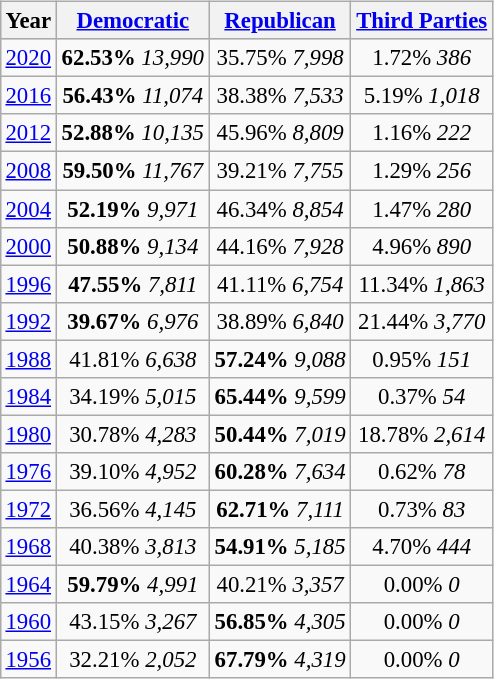<table class="wikitable"  style="float:right; margin:1em; font-size:95%;">
<tr style="background:lightgrey;">
<th>Year</th>
<th><a href='#'>Democratic</a></th>
<th><a href='#'>Republican</a></th>
<th><a href='#'>Third Parties</a></th>
</tr>
<tr>
<td align="center" ><a href='#'>2020</a></td>
<td align="center" ><strong>62.53%</strong> <em>13,990</em></td>
<td align="center" >35.75% <em>7,998</em></td>
<td align="center" >1.72% <em>386</em></td>
</tr>
<tr>
<td align="center" ><a href='#'>2016</a></td>
<td align="center" ><strong>56.43%</strong> <em>11,074</em></td>
<td align="center" >38.38% <em>7,533</em></td>
<td align="center" >5.19% <em>1,018</em></td>
</tr>
<tr>
<td align="center" ><a href='#'>2012</a></td>
<td align="center" ><strong>52.88%</strong> <em>10,135</em></td>
<td align="center" >45.96% <em>8,809</em></td>
<td align="center" >1.16% <em>222</em></td>
</tr>
<tr>
<td align="center" ><a href='#'>2008</a></td>
<td align="center" ><strong>59.50%</strong> <em>11,767</em></td>
<td align="center" >39.21% <em>7,755</em></td>
<td align="center" >1.29% <em>256</em></td>
</tr>
<tr>
<td align="center" ><a href='#'>2004</a></td>
<td align="center" ><strong>52.19%</strong> <em>9,971</em></td>
<td align="center" >46.34% <em>8,854</em></td>
<td align="center" >1.47% <em>280</em></td>
</tr>
<tr>
<td align="center" ><a href='#'>2000</a></td>
<td align="center" ><strong>50.88%</strong> <em>9,134</em></td>
<td align="center" >44.16% <em>7,928</em></td>
<td align="center" >4.96% <em>890</em></td>
</tr>
<tr>
<td align="center" ><a href='#'>1996</a></td>
<td align="center" ><strong>47.55%</strong> <em>7,811</em></td>
<td align="center" >41.11% <em>6,754</em></td>
<td align="center" >11.34% <em>1,863</em></td>
</tr>
<tr>
<td align="center" ><a href='#'>1992</a></td>
<td align="center" ><strong>39.67%</strong> <em>6,976</em></td>
<td align="center" >38.89% <em>6,840</em></td>
<td align="center" >21.44% <em>3,770</em></td>
</tr>
<tr>
<td align="center" ><a href='#'>1988</a></td>
<td align="center" >41.81% <em>6,638</em></td>
<td align="center" ><strong>57.24%</strong> <em>9,088</em></td>
<td align="center" >0.95% <em>151</em></td>
</tr>
<tr>
<td align="center" ><a href='#'>1984</a></td>
<td align="center" >34.19% <em>5,015</em></td>
<td align="center" ><strong>65.44%</strong> <em>9,599</em></td>
<td align="center" >0.37% <em>54</em></td>
</tr>
<tr>
<td align="center" ><a href='#'>1980</a></td>
<td align="center" >30.78% <em>4,283</em></td>
<td align="center" ><strong>50.44%</strong> <em>7,019</em></td>
<td align="center" >18.78% <em>2,614</em></td>
</tr>
<tr>
<td align="center" ><a href='#'>1976</a></td>
<td align="center" >39.10% <em>4,952</em></td>
<td align="center" ><strong>60.28%</strong> <em>7,634</em></td>
<td align="center" >0.62% <em>78</em></td>
</tr>
<tr>
<td align="center" ><a href='#'>1972</a></td>
<td align="center" >36.56% <em>4,145</em></td>
<td align="center" ><strong>62.71%</strong> <em>7,111</em></td>
<td align="center" >0.73% <em>83</em></td>
</tr>
<tr>
<td align="center" ><a href='#'>1968</a></td>
<td align="center" >40.38% <em>3,813</em></td>
<td align="center" ><strong>54.91%</strong> <em>5,185</em></td>
<td align="center" >4.70% <em>444</em></td>
</tr>
<tr>
<td align="center" ><a href='#'>1964</a></td>
<td align="center" ><strong>59.79%</strong> <em>4,991</em></td>
<td align="center" >40.21% <em>3,357</em></td>
<td align="center" >0.00% <em>0</em></td>
</tr>
<tr>
<td align="center" ><a href='#'>1960</a></td>
<td align="center" >43.15% <em>3,267</em></td>
<td align="center" ><strong>56.85%</strong> <em>4,305</em></td>
<td align="center" >0.00% <em>0</em></td>
</tr>
<tr>
<td align="center" ><a href='#'>1956</a></td>
<td align="center" >32.21% <em>2,052</em></td>
<td align="center" ><strong>67.79%</strong> <em>4,319</em></td>
<td align="center" >0.00% <em>0</em></td>
</tr>
</table>
